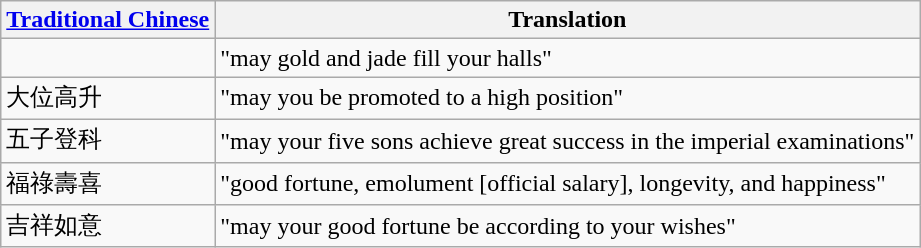<table class="wikitable">
<tr>
<th><a href='#'>Traditional Chinese</a></th>
<th>Translation</th>
</tr>
<tr>
<td></td>
<td>"may gold and jade fill your halls"</td>
</tr>
<tr>
<td>大位高升</td>
<td>"may you be promoted to a high position"</td>
</tr>
<tr>
<td>五子登科</td>
<td>"may your five sons achieve great success in the imperial examinations"</td>
</tr>
<tr>
<td>福祿壽喜</td>
<td>"good fortune, emolument [official salary], longevity, and happiness"</td>
</tr>
<tr>
<td>吉祥如意</td>
<td>"may your good fortune be according to your wishes"</td>
</tr>
</table>
